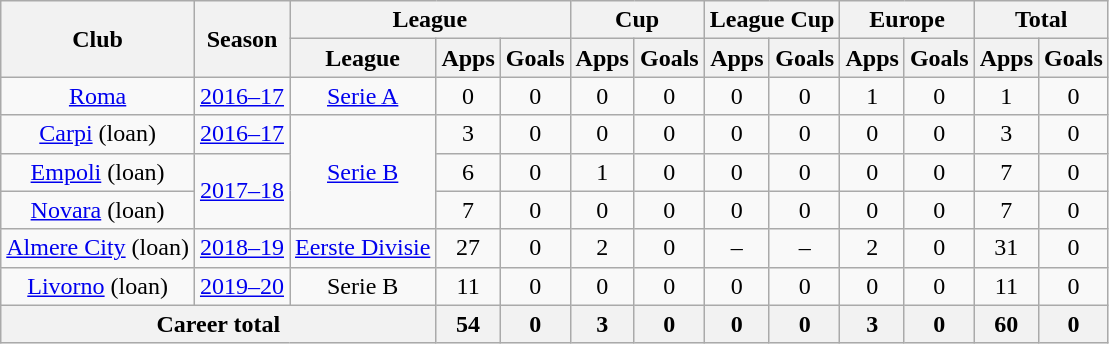<table class="wikitable" style="text-align: center">
<tr>
<th rowspan="2">Club</th>
<th rowspan="2">Season</th>
<th colspan="3">League</th>
<th colspan="2">Cup</th>
<th colspan="2">League Cup</th>
<th colspan="2">Europe</th>
<th colspan="2">Total</th>
</tr>
<tr>
<th>League</th>
<th>Apps</th>
<th>Goals</th>
<th>Apps</th>
<th>Goals</th>
<th>Apps</th>
<th>Goals</th>
<th>Apps</th>
<th>Goals</th>
<th>Apps</th>
<th>Goals</th>
</tr>
<tr>
<td rowspan="1"><a href='#'>Roma</a></td>
<td><a href='#'>2016–17</a></td>
<td rowspan="1"><a href='#'>Serie A</a></td>
<td>0</td>
<td>0</td>
<td>0</td>
<td>0</td>
<td>0</td>
<td>0</td>
<td>1</td>
<td>0</td>
<td>1</td>
<td>0</td>
</tr>
<tr>
<td rowspan="1"><a href='#'>Carpi</a> (loan)</td>
<td><a href='#'>2016–17</a></td>
<td rowspan="3"><a href='#'>Serie B</a></td>
<td>3</td>
<td>0</td>
<td>0</td>
<td>0</td>
<td>0</td>
<td>0</td>
<td>0</td>
<td>0</td>
<td>3</td>
<td>0</td>
</tr>
<tr>
<td rowspan="1"><a href='#'>Empoli</a> (loan)</td>
<td rowspan=2><a href='#'>2017–18</a></td>
<td>6</td>
<td>0</td>
<td>1</td>
<td>0</td>
<td>0</td>
<td>0</td>
<td>0</td>
<td>0</td>
<td>7</td>
<td>0</td>
</tr>
<tr>
<td rowspan=1><a href='#'>Novara</a> (loan)</td>
<td>7</td>
<td>0</td>
<td>0</td>
<td>0</td>
<td>0</td>
<td>0</td>
<td>0</td>
<td>0</td>
<td>7</td>
<td>0</td>
</tr>
<tr>
<td><a href='#'>Almere City</a> (loan)</td>
<td><a href='#'>2018–19</a></td>
<td><a href='#'>Eerste Divisie</a></td>
<td>27</td>
<td>0</td>
<td>2</td>
<td>0</td>
<td>–</td>
<td>–</td>
<td>2</td>
<td>0</td>
<td>31</td>
<td>0</td>
</tr>
<tr>
<td><a href='#'>Livorno</a> (loan)</td>
<td><a href='#'>2019–20</a></td>
<td>Serie B</td>
<td>11</td>
<td>0</td>
<td>0</td>
<td>0</td>
<td>0</td>
<td>0</td>
<td>0</td>
<td>0</td>
<td>11</td>
<td>0</td>
</tr>
<tr>
<th colspan="3">Career total</th>
<th>54</th>
<th>0</th>
<th>3</th>
<th>0</th>
<th>0</th>
<th>0</th>
<th>3</th>
<th>0</th>
<th>60</th>
<th>0</th>
</tr>
</table>
